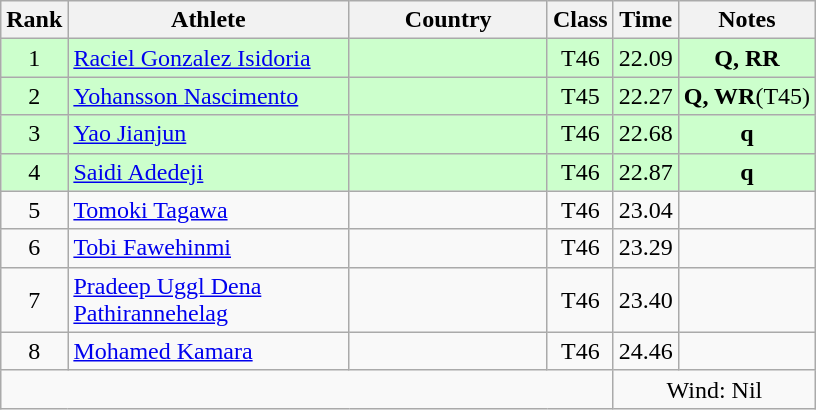<table class="wikitable sortable" style="text-align:center">
<tr>
<th>Rank</th>
<th style="width:180px">Athlete</th>
<th style="width:125px">Country</th>
<th>Class</th>
<th>Time</th>
<th>Notes</th>
</tr>
<tr style="background:#cfc;">
<td>1</td>
<td style="text-align:left;"><a href='#'>Raciel Gonzalez Isidoria</a></td>
<td style="text-align:left;"></td>
<td>T46</td>
<td>22.09</td>
<td><strong>Q, RR</strong></td>
</tr>
<tr style="background:#cfc;">
<td>2</td>
<td style="text-align:left;"><a href='#'>Yohansson Nascimento</a></td>
<td style="text-align:left;"></td>
<td>T45</td>
<td>22.27</td>
<td><strong>Q, WR</strong>(T45)</td>
</tr>
<tr style="background:#cfc;">
<td>3</td>
<td style="text-align:left;"><a href='#'>Yao Jianjun</a></td>
<td style="text-align:left;"></td>
<td>T46</td>
<td>22.68</td>
<td><strong>q</strong></td>
</tr>
<tr style="background:#cfc;">
<td>4</td>
<td style="text-align:left;"><a href='#'>Saidi Adedeji</a></td>
<td style="text-align:left;"></td>
<td>T46</td>
<td>22.87</td>
<td><strong>q</strong></td>
</tr>
<tr>
<td>5</td>
<td style="text-align:left;"><a href='#'>Tomoki Tagawa</a></td>
<td style="text-align:left;"></td>
<td>T46</td>
<td>23.04</td>
<td></td>
</tr>
<tr>
<td>6</td>
<td style="text-align:left;"><a href='#'>Tobi Fawehinmi</a></td>
<td style="text-align:left;"></td>
<td>T46</td>
<td>23.29</td>
<td></td>
</tr>
<tr>
<td>7</td>
<td style="text-align:left;"><a href='#'>Pradeep Uggl Dena Pathirannehelag</a></td>
<td style="text-align:left;"></td>
<td>T46</td>
<td>23.40</td>
<td></td>
</tr>
<tr>
<td>8</td>
<td style="text-align:left;"><a href='#'>Mohamed Kamara</a></td>
<td style="text-align:left;"></td>
<td>T46</td>
<td>24.46</td>
<td></td>
</tr>
<tr class="sortbottom">
<td colspan="4"></td>
<td colspan="2">Wind: Nil</td>
</tr>
</table>
